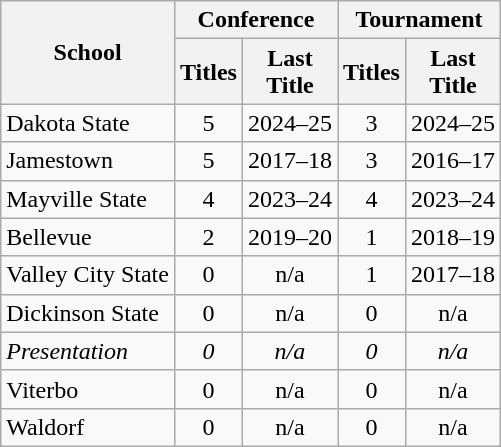<table class="wikitable sortable" style="text-align:center">
<tr>
<th rowspan=2>School</th>
<th colspan=2>Conference</th>
<th colspan=2>Tournament</th>
</tr>
<tr>
<th>Titles</th>
<th>Last<br>Title</th>
<th>Titles</th>
<th>Last<br>Title</th>
</tr>
<tr>
<td style="text-align:left">Dakota State</td>
<td>5</td>
<td>2024–25</td>
<td>3</td>
<td>2024–25</td>
</tr>
<tr>
<td style="text-align:left">Jamestown</td>
<td>5</td>
<td>2017–18</td>
<td>3</td>
<td>2016–17</td>
</tr>
<tr>
<td style="text-align:left">Mayville State</td>
<td>4</td>
<td>2023–24</td>
<td>4</td>
<td>2023–24</td>
</tr>
<tr>
<td style="text-align:left">Bellevue</td>
<td>2</td>
<td>2019–20</td>
<td>1</td>
<td>2018–19</td>
</tr>
<tr>
<td style="text-align:left">Valley City State</td>
<td>0</td>
<td>n/a</td>
<td>1</td>
<td>2017–18</td>
</tr>
<tr>
<td style="text-align:left">Dickinson State</td>
<td>0</td>
<td>n/a</td>
<td>0</td>
<td>n/a</td>
</tr>
<tr style="font-style: italic;">
<td style="text-align:left">Presentation</td>
<td>0</td>
<td>n/a</td>
<td>0</td>
<td>n/a</td>
</tr>
<tr>
<td style="text-align:left">Viterbo</td>
<td>0</td>
<td>n/a</td>
<td>0</td>
<td>n/a</td>
</tr>
<tr>
<td style="text-align:left">Waldorf</td>
<td>0</td>
<td>n/a</td>
<td>0</td>
<td>n/a</td>
</tr>
</table>
